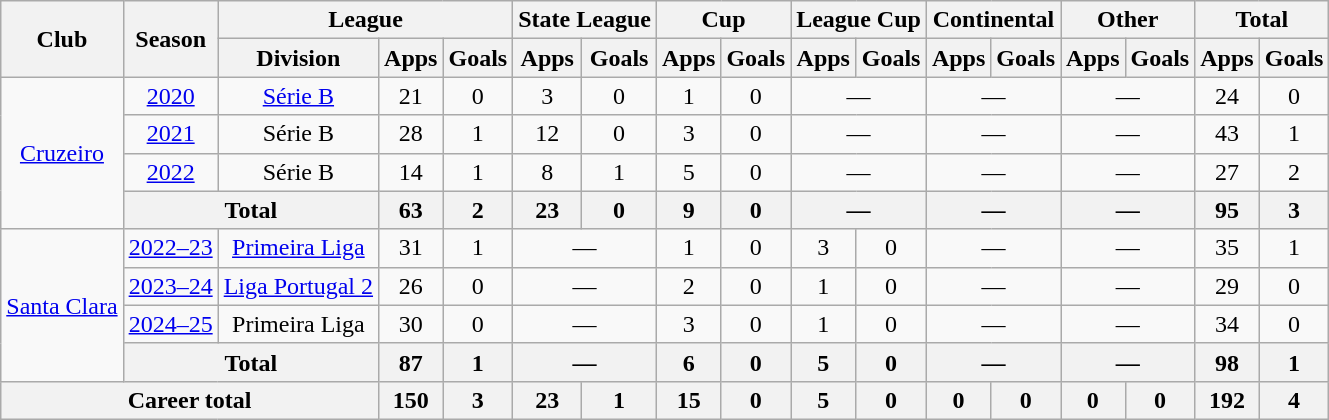<table class="wikitable" style="text-align: center;">
<tr>
<th rowspan="2">Club</th>
<th rowspan="2">Season</th>
<th colspan="3">League</th>
<th colspan="2">State League</th>
<th colspan="2">Cup</th>
<th colspan="2">League Cup</th>
<th colspan="2">Continental</th>
<th colspan="2">Other</th>
<th colspan="2">Total</th>
</tr>
<tr>
<th>Division</th>
<th>Apps</th>
<th>Goals</th>
<th>Apps</th>
<th>Goals</th>
<th>Apps</th>
<th>Goals</th>
<th>Apps</th>
<th>Goals</th>
<th>Apps</th>
<th>Goals</th>
<th>Apps</th>
<th>Goals</th>
<th>Apps</th>
<th>Goals</th>
</tr>
<tr>
<td rowspan="4"><a href='#'>Cruzeiro</a></td>
<td><a href='#'>2020</a></td>
<td><a href='#'>Série B</a></td>
<td>21</td>
<td>0</td>
<td>3</td>
<td>0</td>
<td>1</td>
<td>0</td>
<td colspan="2">—</td>
<td colspan="2">—</td>
<td colspan="2">—</td>
<td>24</td>
<td>0</td>
</tr>
<tr>
<td><a href='#'>2021</a></td>
<td>Série B</td>
<td>28</td>
<td>1</td>
<td>12</td>
<td>0</td>
<td>3</td>
<td>0</td>
<td colspan="2">—</td>
<td colspan="2">—</td>
<td colspan="2">—</td>
<td>43</td>
<td>1</td>
</tr>
<tr>
<td><a href='#'>2022</a></td>
<td>Série B</td>
<td>14</td>
<td>1</td>
<td>8</td>
<td>1</td>
<td>5</td>
<td>0</td>
<td colspan="2">—</td>
<td colspan="2">—</td>
<td colspan="2">—</td>
<td>27</td>
<td>2</td>
</tr>
<tr>
<th colspan="2">Total</th>
<th>63</th>
<th>2</th>
<th>23</th>
<th>0</th>
<th>9</th>
<th>0</th>
<th colspan="2">—</th>
<th colspan="2">—</th>
<th colspan="2">—</th>
<th>95</th>
<th>3</th>
</tr>
<tr>
<td rowspan="4"><a href='#'>Santa Clara</a></td>
<td><a href='#'>2022–23</a></td>
<td><a href='#'>Primeira Liga</a></td>
<td>31</td>
<td>1</td>
<td colspan=2>—</td>
<td>1</td>
<td>0</td>
<td>3</td>
<td>0</td>
<td colspan=2>—</td>
<td colspan=2>—</td>
<td>35</td>
<td>1</td>
</tr>
<tr>
<td><a href='#'>2023–24</a></td>
<td><a href='#'>Liga Portugal 2</a></td>
<td>26</td>
<td>0</td>
<td colspan=2>—</td>
<td>2</td>
<td>0</td>
<td>1</td>
<td>0</td>
<td colspan=2>—</td>
<td colspan=2>—</td>
<td>29</td>
<td>0</td>
</tr>
<tr>
<td><a href='#'>2024–25</a></td>
<td>Primeira Liga</td>
<td>30</td>
<td>0</td>
<td colspan=2>—</td>
<td>3</td>
<td>0</td>
<td>1</td>
<td>0</td>
<td colspan=2>—</td>
<td colspan=2>—</td>
<td>34</td>
<td>0</td>
</tr>
<tr>
<th colspan="2">Total</th>
<th>87</th>
<th>1</th>
<th colspan=2>—</th>
<th>6</th>
<th>0</th>
<th>5</th>
<th>0</th>
<th colspan=2>—</th>
<th colspan=2>—</th>
<th>98</th>
<th>1</th>
</tr>
<tr>
<th colspan="3">Career total</th>
<th>150</th>
<th>3</th>
<th>23</th>
<th>1</th>
<th>15</th>
<th>0</th>
<th>5</th>
<th>0</th>
<th>0</th>
<th>0</th>
<th>0</th>
<th>0</th>
<th>192</th>
<th>4</th>
</tr>
</table>
